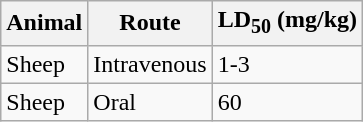<table class="wikitable">
<tr>
<th>Animal</th>
<th>Route</th>
<th>LD<sub>50</sub> (mg/kg)</th>
</tr>
<tr>
<td>Sheep</td>
<td>Intravenous</td>
<td>1-3</td>
</tr>
<tr>
<td>Sheep</td>
<td>Oral</td>
<td>60</td>
</tr>
</table>
